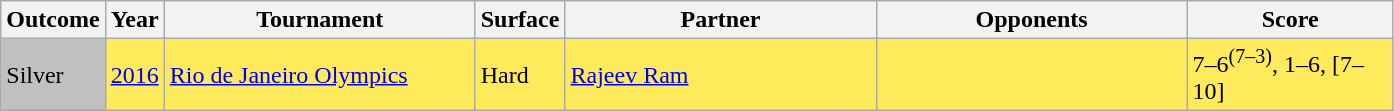<table class="sortable wikitable">
<tr>
<th>Outcome</th>
<th>Year</th>
<th width=200>Tournament</th>
<th>Surface</th>
<th width=200>Partner</th>
<th width=200>Opponents</th>
<th width=130>Score</th>
</tr>
<tr bgcolor=ffea5c>
<td bgcolor=silver>Silver</td>
<td><a href='#'>2016</a></td>
<td><a href='#'>Rio de Janeiro Olympics</a></td>
<td>Hard</td>
<td> <a href='#'>Rajeev Ram</a></td>
<td></td>
<td>7–6<sup>(7–3)</sup>, 1–6, [7–10]</td>
</tr>
</table>
